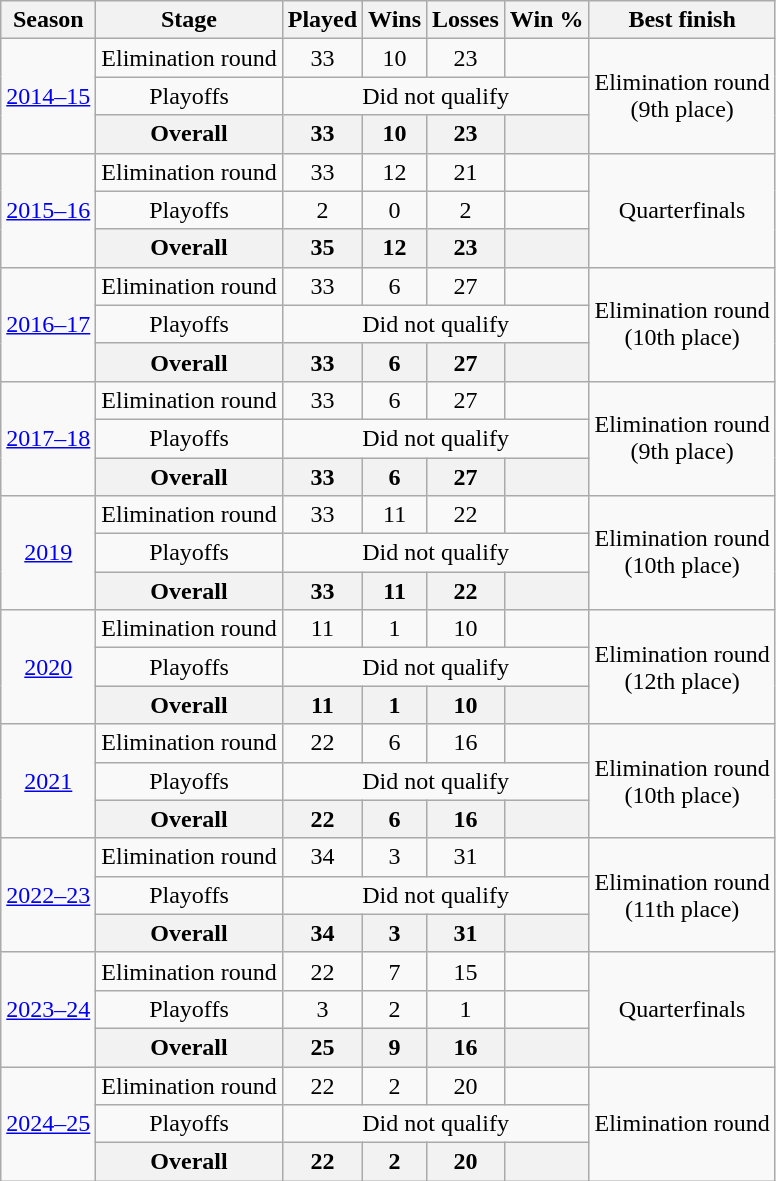<table class="wikitable" style="text-align:center">
<tr>
<th>Season</th>
<th>Stage</th>
<th>Played</th>
<th>Wins</th>
<th>Losses</th>
<th>Win %</th>
<th>Best finish</th>
</tr>
<tr>
<td rowspan=3><a href='#'>2014–15</a> <br> </td>
<td>Elimination round</td>
<td>33</td>
<td>10</td>
<td>23</td>
<td></td>
<td rowspan=3>Elimination round <br> (9th place)</td>
</tr>
<tr>
<td>Playoffs</td>
<td colspan=4>Did not qualify</td>
</tr>
<tr>
<th>Overall</th>
<th>33</th>
<th>10</th>
<th>23</th>
<th></th>
</tr>
<tr>
<td rowspan=3><a href='#'>2015–16</a> <br> </td>
<td>Elimination round</td>
<td>33</td>
<td>12</td>
<td>21</td>
<td></td>
<td rowspan=3>Quarterfinals</td>
</tr>
<tr>
<td>Playoffs</td>
<td>2</td>
<td>0</td>
<td>2</td>
<td></td>
</tr>
<tr>
<th>Overall</th>
<th>35</th>
<th>12</th>
<th>23</th>
<th></th>
</tr>
<tr>
<td rowspan=3><a href='#'>2016–17</a> <br> </td>
<td>Elimination round</td>
<td>33</td>
<td>6</td>
<td>27</td>
<td></td>
<td rowspan=3>Elimination round <br> (10th place)</td>
</tr>
<tr>
<td>Playoffs</td>
<td colspan=4>Did not qualify</td>
</tr>
<tr>
<th>Overall</th>
<th>33</th>
<th>6</th>
<th>27</th>
<th></th>
</tr>
<tr>
<td rowspan=3><a href='#'>2017–18</a> <br> </td>
<td>Elimination round</td>
<td>33</td>
<td>6</td>
<td>27</td>
<td></td>
<td rowspan=3>Elimination round <br> (9th place)</td>
</tr>
<tr>
<td>Playoffs</td>
<td colspan=4>Did not qualify</td>
</tr>
<tr>
<th>Overall</th>
<th>33</th>
<th>6</th>
<th>27</th>
<th></th>
</tr>
<tr>
<td rowspan=3><a href='#'>2019</a> <br> </td>
<td>Elimination round</td>
<td>33</td>
<td>11</td>
<td>22</td>
<td></td>
<td rowspan=3>Elimination round <br> (10th place)</td>
</tr>
<tr>
<td>Playoffs</td>
<td colspan=4>Did not qualify</td>
</tr>
<tr>
<th>Overall</th>
<th>33</th>
<th>11</th>
<th>22</th>
<th></th>
</tr>
<tr>
<td rowspan=3><a href='#'>2020</a> <br> </td>
<td>Elimination round</td>
<td>11</td>
<td>1</td>
<td>10</td>
<td></td>
<td rowspan=3>Elimination round <br> (12th place)</td>
</tr>
<tr>
<td>Playoffs</td>
<td colspan=4>Did not qualify</td>
</tr>
<tr>
<th>Overall</th>
<th>11</th>
<th>1</th>
<th>10</th>
<th></th>
</tr>
<tr>
<td rowspan=3><a href='#'>2021</a> <br> </td>
<td>Elimination round</td>
<td>22</td>
<td>6</td>
<td>16</td>
<td></td>
<td rowspan=3>Elimination round <br> (10th place)</td>
</tr>
<tr>
<td>Playoffs</td>
<td colspan=4>Did not qualify</td>
</tr>
<tr>
<th>Overall</th>
<th>22</th>
<th>6</th>
<th>16</th>
<th></th>
</tr>
<tr>
<td rowspan=3><a href='#'>2022–23</a> <br> </td>
<td>Elimination round</td>
<td>34</td>
<td>3</td>
<td>31</td>
<td></td>
<td rowspan=3>Elimination round <br> (11th place)</td>
</tr>
<tr>
<td>Playoffs</td>
<td colspan=4>Did not qualify</td>
</tr>
<tr>
<th>Overall</th>
<th>34</th>
<th>3</th>
<th>31</th>
<th></th>
</tr>
<tr>
<td rowspan=3><a href='#'>2023–24</a> <br> </td>
<td>Elimination round</td>
<td>22</td>
<td>7</td>
<td>15</td>
<td></td>
<td rowspan=3>Quarterfinals</td>
</tr>
<tr>
<td>Playoffs</td>
<td>3</td>
<td>2</td>
<td>1</td>
<td></td>
</tr>
<tr>
<th>Overall</th>
<th>25</th>
<th>9</th>
<th>16</th>
<th></th>
</tr>
<tr>
<td rowspan=3><a href='#'>2024–25</a> <br> </td>
<td>Elimination round</td>
<td>22</td>
<td>2</td>
<td>20</td>
<td></td>
<td rowspan=3>Elimination round</td>
</tr>
<tr>
<td>Playoffs</td>
<td colspan=4>Did not qualify</td>
</tr>
<tr>
<th>Overall</th>
<th>22</th>
<th>2</th>
<th>20</th>
<th></th>
</tr>
</table>
